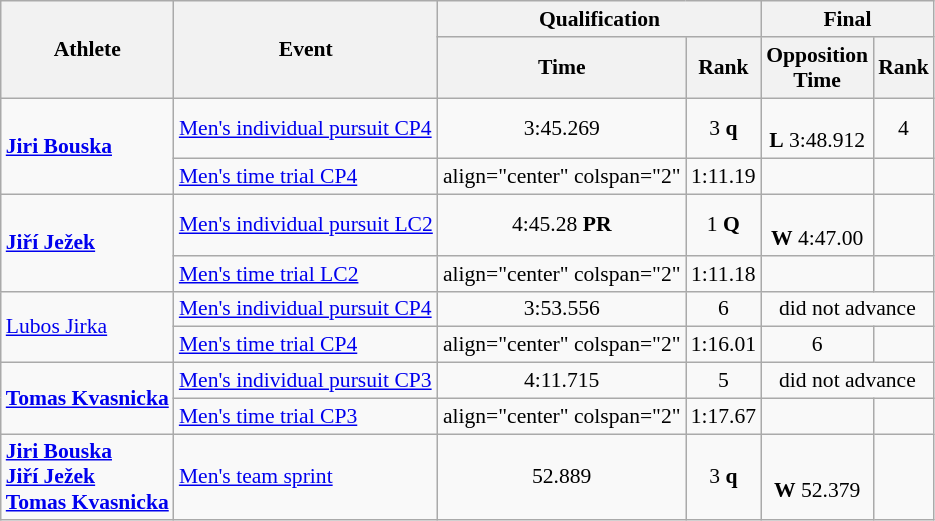<table class=wikitable style="font-size:90%">
<tr>
<th rowspan="2">Athlete</th>
<th rowspan="2">Event</th>
<th colspan="2">Qualification</th>
<th colspan="2">Final</th>
</tr>
<tr>
<th>Time</th>
<th>Rank</th>
<th>Opposition<br>Time</th>
<th>Rank</th>
</tr>
<tr>
<td rowspan="2"><strong><a href='#'>Jiri Bouska</a></strong></td>
<td><a href='#'>Men's individual pursuit CP4</a></td>
<td align="center">3:45.269</td>
<td align="center">3 <strong>q</strong></td>
<td align="center"><br> <strong>L</strong> 3:48.912</td>
<td align="center">4</td>
</tr>
<tr>
<td><a href='#'>Men's time trial CP4</a></td>
<td>align="center" colspan="2" </td>
<td align="center">1:11.19</td>
<td align="center"></td>
</tr>
<tr>
<td rowspan="2"><strong><a href='#'>Jiří Ježek</a></strong></td>
<td><a href='#'>Men's individual pursuit LC2</a></td>
<td align="center">4:45.28 <strong>PR</strong></td>
<td align="center">1 <strong>Q</strong></td>
<td align="center"><br> <strong>W</strong> 4:47.00</td>
<td align="center"></td>
</tr>
<tr>
<td><a href='#'>Men's time trial LC2</a></td>
<td>align="center" colspan="2" </td>
<td align="center">1:11.18</td>
<td align="center"></td>
</tr>
<tr>
<td rowspan="2"><a href='#'>Lubos Jirka</a></td>
<td><a href='#'>Men's individual pursuit CP4</a></td>
<td align="center">3:53.556</td>
<td align="center">6</td>
<td align="center" colspan="2">did not advance</td>
</tr>
<tr>
<td><a href='#'>Men's time trial CP4</a></td>
<td>align="center" colspan="2" </td>
<td align="center">1:16.01</td>
<td align="center">6</td>
</tr>
<tr>
<td rowspan="2"><strong><a href='#'>Tomas Kvasnicka</a></strong></td>
<td><a href='#'>Men's individual pursuit CP3</a></td>
<td align="center">4:11.715</td>
<td align="center">5</td>
<td align="center" colspan="2">did not advance</td>
</tr>
<tr>
<td><a href='#'>Men's time trial CP3</a></td>
<td>align="center" colspan="2" </td>
<td align="center">1:17.67</td>
<td align="center"></td>
</tr>
<tr>
<td><strong><a href='#'>Jiri Bouska</a></strong><br> <strong><a href='#'>Jiří Ježek</a></strong><br> <strong><a href='#'>Tomas Kvasnicka</a></strong></td>
<td><a href='#'>Men's team sprint</a></td>
<td align="center">52.889</td>
<td align="center">3 <strong>q</strong></td>
<td align="center"><br> <strong>W</strong> 52.379</td>
<td align="center"></td>
</tr>
</table>
